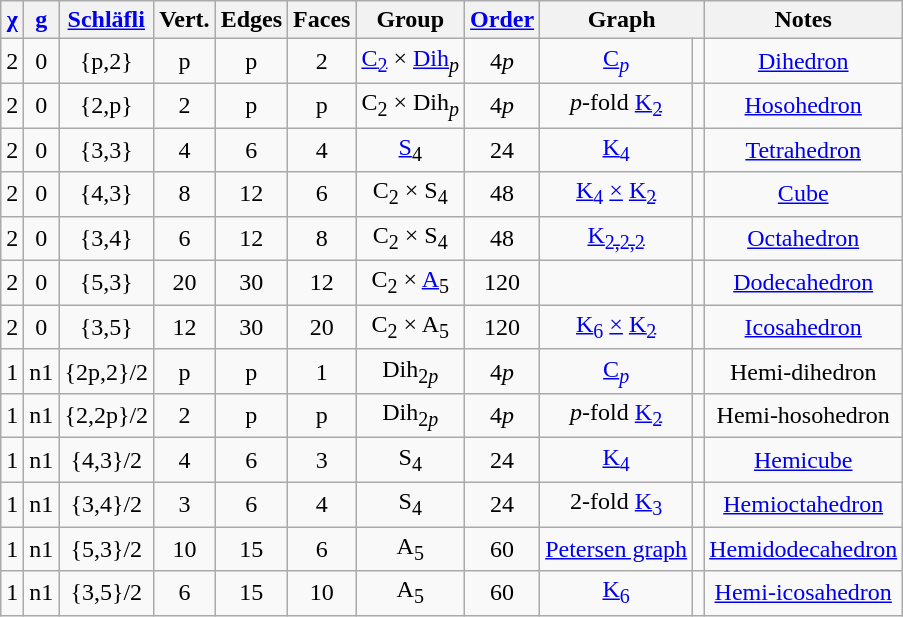<table class="wikitable sortable">
<tr>
<th><a href='#'>χ</a></th>
<th><a href='#'>g</a></th>
<th><a href='#'>Schläfli</a></th>
<th>Vert.</th>
<th>Edges</th>
<th>Faces</th>
<th>Group</th>
<th><a href='#'>Order</a></th>
<th colspan=2>Graph</th>
<th>Notes</th>
</tr>
<tr align=center>
<td>2</td>
<td>0</td>
<td>{p,2}</td>
<td>p</td>
<td>p</td>
<td>2</td>
<td><a href='#'>C<sub>2</sub></a> × <a href='#'>Dih</a><sub><em>p</em></sub></td>
<td>4<em>p</em></td>
<td><a href='#'>C<sub><em>p</em></sub></a></td>
<td></td>
<td><a href='#'>Dihedron</a></td>
</tr>
<tr align=center>
<td>2</td>
<td>0</td>
<td>{2,p}</td>
<td>2</td>
<td>p</td>
<td>p</td>
<td>C<sub>2</sub> × Dih<sub><em>p</em></sub></td>
<td>4<em>p</em></td>
<td><em>p</em>-fold <a href='#'>K<sub>2</sub></a></td>
<td></td>
<td><a href='#'>Hosohedron</a></td>
</tr>
<tr align=center>
<td>2</td>
<td>0</td>
<td>{3,3}</td>
<td>4</td>
<td>6</td>
<td>4</td>
<td><a href='#'>S</a><sub>4</sub></td>
<td>24</td>
<td><a href='#'>K<sub>4</sub></a></td>
<td></td>
<td><a href='#'>Tetrahedron</a></td>
</tr>
<tr align=center>
<td>2</td>
<td>0</td>
<td>{4,3}</td>
<td>8</td>
<td>12</td>
<td>6</td>
<td>C<sub>2</sub> × S<sub>4</sub></td>
<td>48</td>
<td><a href='#'>K<sub>4</sub></a> <a href='#'>×</a> <a href='#'>K<sub>2</sub></a></td>
<td></td>
<td><a href='#'>Cube</a></td>
</tr>
<tr align=center>
<td>2</td>
<td>0</td>
<td>{3,4}</td>
<td>6</td>
<td>12</td>
<td>8</td>
<td>C<sub>2</sub> × S<sub>4</sub></td>
<td>48</td>
<td><a href='#'>K<sub>2,2,2</sub></a></td>
<td></td>
<td><a href='#'>Octahedron</a></td>
</tr>
<tr align=center>
<td>2</td>
<td>0</td>
<td>{5,3}</td>
<td>20</td>
<td>30</td>
<td>12</td>
<td>C<sub>2</sub> × <a href='#'>A</a><sub>5</sub></td>
<td>120</td>
<td></td>
<td></td>
<td><a href='#'>Dodecahedron</a></td>
</tr>
<tr align=center>
<td>2</td>
<td>0</td>
<td>{3,5}</td>
<td>12</td>
<td>30</td>
<td>20</td>
<td>C<sub>2</sub> × A<sub>5</sub></td>
<td>120</td>
<td><a href='#'>K<sub>6</sub></a> <a href='#'>×</a> <a href='#'>K<sub>2</sub></a></td>
<td></td>
<td><a href='#'>Icosahedron</a></td>
</tr>
<tr align=center>
<td>1</td>
<td>n1</td>
<td>{2p,2}/2</td>
<td>p</td>
<td>p</td>
<td>1</td>
<td>Dih<sub>2<em>p</em></sub></td>
<td>4<em>p</em></td>
<td><a href='#'>C<sub><em>p</em></sub></a></td>
<td></td>
<td>Hemi-dihedron</td>
</tr>
<tr align=center>
<td>1</td>
<td>n1</td>
<td>{2,2p}/2</td>
<td>2</td>
<td>p</td>
<td>p</td>
<td>Dih<sub>2<em>p</em></sub></td>
<td>4<em>p</em></td>
<td><em>p</em>-fold <a href='#'>K<sub>2</sub></a></td>
<td></td>
<td>Hemi-hosohedron</td>
</tr>
<tr align=center>
<td>1</td>
<td>n1</td>
<td>{4,3}/2</td>
<td>4</td>
<td>6</td>
<td>3</td>
<td>S<sub>4</sub></td>
<td>24</td>
<td><a href='#'>K<sub>4</sub></a></td>
<td></td>
<td><a href='#'>Hemicube</a></td>
</tr>
<tr align=center>
<td>1</td>
<td>n1</td>
<td>{3,4}/2</td>
<td>3</td>
<td>6</td>
<td>4</td>
<td>S<sub>4</sub></td>
<td>24</td>
<td>2-fold <a href='#'>K<sub>3</sub></a></td>
<td></td>
<td><a href='#'>Hemioctahedron</a></td>
</tr>
<tr align=center>
<td>1</td>
<td>n1</td>
<td>{5,3}/2</td>
<td>10</td>
<td>15</td>
<td>6</td>
<td>A<sub>5</sub></td>
<td>60</td>
<td><a href='#'>Petersen graph</a></td>
<td></td>
<td><a href='#'>Hemidodecahedron</a></td>
</tr>
<tr align=center>
<td>1</td>
<td>n1</td>
<td>{3,5}/2</td>
<td>6</td>
<td>15</td>
<td>10</td>
<td>A<sub>5</sub></td>
<td>60</td>
<td><a href='#'>K<sub>6</sub></a></td>
<td></td>
<td><a href='#'>Hemi-icosahedron</a></td>
</tr>
</table>
